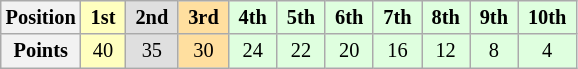<table class="wikitable" style="font-size:85%; text-align:center">
<tr>
<th>Position</th>
<td style="background:#FFFFBF;"> <strong>1st</strong> </td>
<td style="background:#DFDFDF;"> <strong>2nd</strong> </td>
<td style="background:#FFDF9F;"> <strong>3rd</strong> </td>
<td style="background:#DFFFDF;"> <strong>4th</strong> </td>
<td style="background:#DFFFDF;"> <strong>5th</strong> </td>
<td style="background:#DFFFDF;"> <strong>6th</strong> </td>
<td style="background:#DFFFDF;"> <strong>7th</strong> </td>
<td style="background:#DFFFDF;"> <strong>8th</strong> </td>
<td style="background:#DFFFDF;"> <strong>9th</strong> </td>
<td style="background:#DFFFDF;"> <strong>10th</strong> </td>
</tr>
<tr>
<th>Points</th>
<td style="background:#FFFFBF;">40</td>
<td style="background:#DFDFDF;">35</td>
<td style="background:#FFDF9F;">30</td>
<td style="background:#DFFFDF;">24</td>
<td style="background:#DFFFDF;">22</td>
<td style="background:#DFFFDF;">20</td>
<td style="background:#DFFFDF;">16</td>
<td style="background:#DFFFDF;">12</td>
<td style="background:#DFFFDF;">8</td>
<td style="background:#DFFFDF;">4</td>
</tr>
</table>
